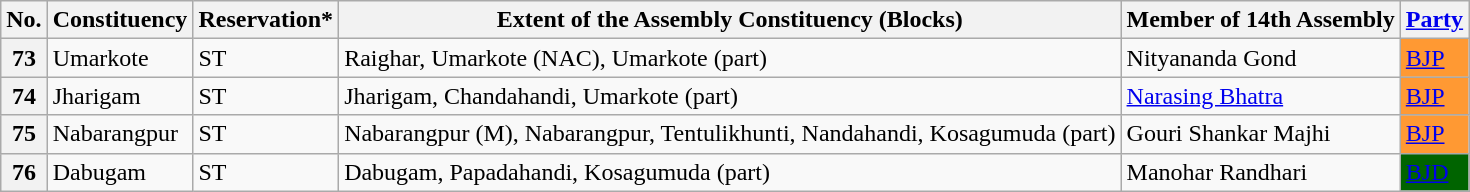<table class="wikitable sortable">
<tr>
<th>No.</th>
<th>Constituency</th>
<th>Reservation*</th>
<th>Extent of the Assembly Constituency (Blocks)</th>
<th>Member of 14th Assembly</th>
<th><a href='#'>Party</a></th>
</tr>
<tr>
<th>73</th>
<td>Umarkote</td>
<td>ST</td>
<td>Raighar, Umarkote (NAC), Umarkote (part)</td>
<td>Nityananda Gond</td>
<td bgcolor="#FF9933"><span><a href='#'>BJP</a></span></td>
</tr>
<tr>
<th>74</th>
<td>Jharigam</td>
<td>ST</td>
<td>Jharigam, Chandahandi, Umarkote (part)</td>
<td><a href='#'>Narasing Bhatra</a></td>
<td bgcolor="#FF9933"><span><a href='#'>BJP</a></span></td>
</tr>
<tr>
<th>75</th>
<td>Nabarangpur</td>
<td>ST</td>
<td>Nabarangpur (M), Nabarangpur, Tentulikhunti, Nandahandi, Kosagumuda (part)</td>
<td>Gouri Shankar Majhi</td>
<td bgcolor="#FF9933"><span><a href='#'>BJP</a></span></td>
</tr>
<tr>
<th>76</th>
<td>Dabugam</td>
<td>ST</td>
<td>Dabugam, Papadahandi, Kosagumuda (part)</td>
<td>Manohar Randhari</td>
<td bgcolor="#006400"><a href='#'><span>BJD</span></a></td>
</tr>
</table>
